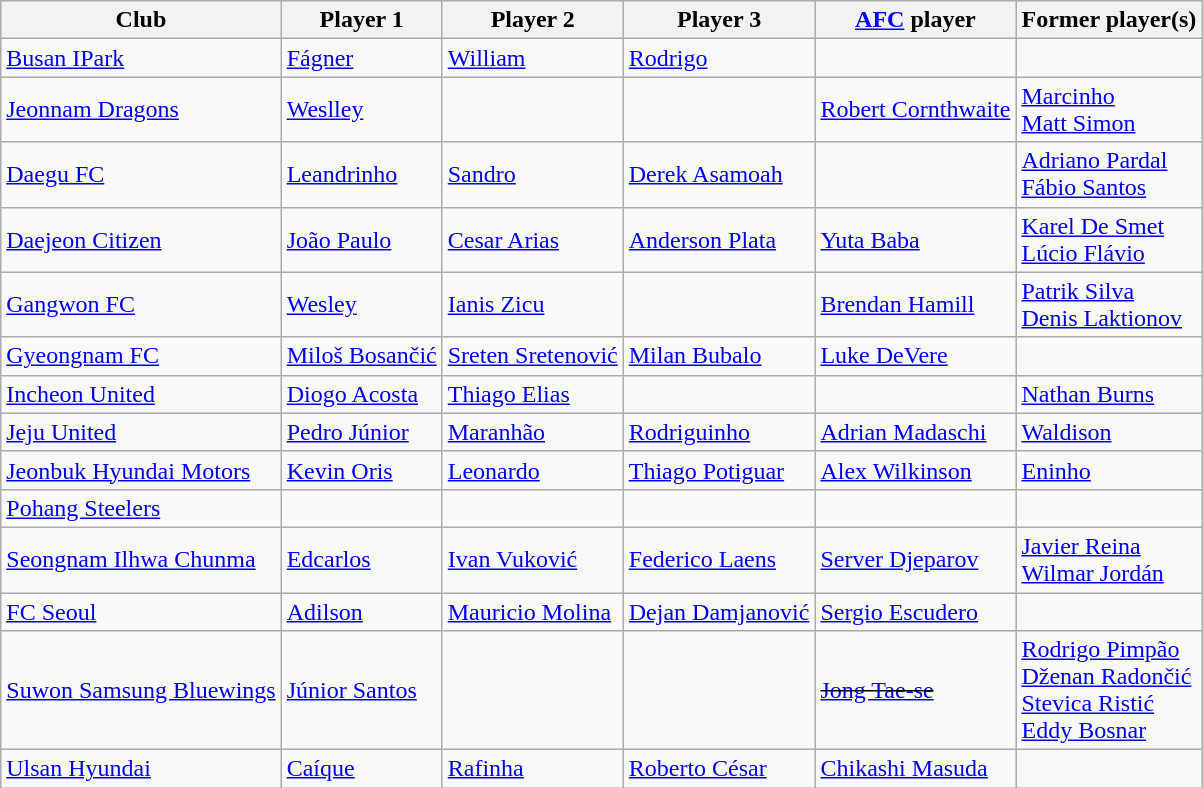<table class="wikitable">
<tr>
<th>Club</th>
<th>Player 1</th>
<th>Player 2</th>
<th>Player 3</th>
<th><a href='#'>AFC</a> player</th>
<th>Former player(s)</th>
</tr>
<tr>
<td><a href='#'>Busan IPark</a></td>
<td> <a href='#'>Fágner</a></td>
<td> <a href='#'>William</a></td>
<td> <a href='#'>Rodrigo</a></td>
<td></td>
<td></td>
</tr>
<tr>
<td><a href='#'>Jeonnam Dragons</a></td>
<td> <a href='#'>Weslley</a></td>
<td></td>
<td></td>
<td> <a href='#'>Robert Cornthwaite</a></td>
<td> <a href='#'>Marcinho</a> <br>  <a href='#'>Matt Simon</a></td>
</tr>
<tr>
<td><a href='#'>Daegu FC</a></td>
<td> <a href='#'>Leandrinho</a></td>
<td> <a href='#'>Sandro</a></td>
<td> <a href='#'>Derek Asamoah</a></td>
<td></td>
<td> <a href='#'>Adriano Pardal</a> <br>  <a href='#'>Fábio Santos</a></td>
</tr>
<tr>
<td><a href='#'>Daejeon Citizen</a></td>
<td> <a href='#'>João Paulo</a></td>
<td> <a href='#'>Cesar Arias</a></td>
<td> <a href='#'>Anderson Plata</a></td>
<td> <a href='#'>Yuta Baba</a></td>
<td> <a href='#'>Karel De Smet</a> <br>  <a href='#'>Lúcio Flávio</a></td>
</tr>
<tr>
<td><a href='#'>Gangwon FC</a></td>
<td> <a href='#'>Wesley</a></td>
<td> <a href='#'>Ianis Zicu</a></td>
<td></td>
<td> <a href='#'>Brendan Hamill</a></td>
<td> <a href='#'>Patrik Silva</a> <br>  <a href='#'>Denis Laktionov</a></td>
</tr>
<tr>
<td><a href='#'>Gyeongnam FC</a></td>
<td> <a href='#'>Miloš Bosančić</a></td>
<td> <a href='#'>Sreten Sretenović</a></td>
<td> <a href='#'>Milan Bubalo</a></td>
<td> <a href='#'>Luke DeVere</a></td>
<td></td>
</tr>
<tr>
<td><a href='#'>Incheon United</a></td>
<td> <a href='#'>Diogo Acosta</a></td>
<td> <a href='#'>Thiago Elias</a></td>
<td></td>
<td></td>
<td> <a href='#'>Nathan Burns</a></td>
</tr>
<tr>
<td><a href='#'>Jeju United</a></td>
<td> <a href='#'>Pedro Júnior</a></td>
<td> <a href='#'>Maranhão</a></td>
<td> <a href='#'>Rodriguinho</a></td>
<td> <a href='#'>Adrian Madaschi</a></td>
<td> <a href='#'>Waldison</a></td>
</tr>
<tr>
<td><a href='#'>Jeonbuk Hyundai Motors</a></td>
<td> <a href='#'>Kevin Oris</a></td>
<td> <a href='#'>Leonardo</a></td>
<td> <a href='#'>Thiago Potiguar</a></td>
<td> <a href='#'>Alex Wilkinson</a></td>
<td> <a href='#'>Eninho</a></td>
</tr>
<tr>
<td><a href='#'>Pohang Steelers</a></td>
<td></td>
<td></td>
<td></td>
<td></td>
<td></td>
</tr>
<tr>
<td><a href='#'>Seongnam Ilhwa Chunma</a></td>
<td> <a href='#'>Edcarlos</a></td>
<td> <a href='#'>Ivan Vuković</a></td>
<td> <a href='#'>Federico Laens</a></td>
<td> <a href='#'>Server Djeparov</a></td>
<td> <a href='#'>Javier Reina</a> <br>  <a href='#'>Wilmar Jordán</a></td>
</tr>
<tr>
<td><a href='#'>FC Seoul</a></td>
<td> <a href='#'>Adilson</a></td>
<td> <a href='#'>Mauricio Molina</a></td>
<td> <a href='#'>Dejan Damjanović</a></td>
<td> <a href='#'>Sergio Escudero</a></td>
<td></td>
</tr>
<tr>
<td><a href='#'>Suwon Samsung Bluewings</a></td>
<td> <a href='#'>Júnior Santos</a></td>
<td></td>
<td></td>
<td> <s><a href='#'>Jong Tae-se</a></s></td>
<td> <a href='#'>Rodrigo Pimpão</a> <br>  <a href='#'>Dženan Radončić</a> <br>  <a href='#'>Stevica Ristić</a> <br>  <a href='#'>Eddy Bosnar</a></td>
</tr>
<tr>
<td><a href='#'>Ulsan Hyundai</a></td>
<td> <a href='#'>Caíque</a></td>
<td> <a href='#'>Rafinha</a></td>
<td> <a href='#'>Roberto César</a></td>
<td> <a href='#'>Chikashi Masuda</a></td>
<td></td>
</tr>
</table>
